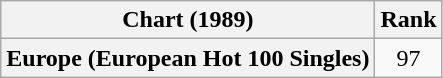<table class="wikitable plainrowheaders" style="text-align:center">
<tr>
<th scope="col">Chart (1989)</th>
<th scope="col">Rank</th>
</tr>
<tr>
<th scope="row">Europe (European Hot 100 Singles)</th>
<td style="text-align:center;">97</td>
</tr>
</table>
